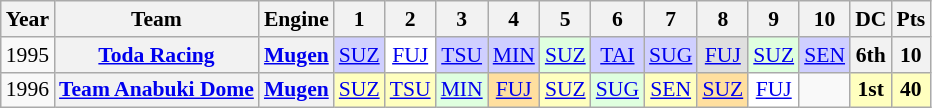<table class="wikitable" style="text-align:center; font-size:90%">
<tr>
<th>Year</th>
<th>Team</th>
<th>Engine</th>
<th>1</th>
<th>2</th>
<th>3</th>
<th>4</th>
<th>5</th>
<th>6</th>
<th>7</th>
<th>8</th>
<th>9</th>
<th>10</th>
<th>DC</th>
<th>Pts</th>
</tr>
<tr>
<td>1995</td>
<th><a href='#'>Toda Racing</a></th>
<th><a href='#'>Mugen</a></th>
<td style="background:#CFCFFF;"><a href='#'>SUZ</a><br></td>
<td style="background:#FFFFFF;"><a href='#'>FUJ</a><br></td>
<td style="background:#CFCFFF;"><a href='#'>TSU</a><br></td>
<td style="background:#CFCFFF;"><a href='#'>MIN</a><br></td>
<td style="background:#DFFFDF;"><a href='#'>SUZ</a><br></td>
<td style="background:#CFCFFF;"><a href='#'>TAI</a><br></td>
<td style="background:#CFCFFF;"><a href='#'>SUG</a><br></td>
<td style="background:#DFDFDF;"><a href='#'>FUJ</a><br></td>
<td style="background:#DFFFDF;"><a href='#'>SUZ</a><br></td>
<td style="background:#CFCFFF;"><a href='#'>SEN</a><br></td>
<th>6th</th>
<th>10</th>
</tr>
<tr>
<td>1996</td>
<th><a href='#'>Team Anabuki Dome</a></th>
<th><a href='#'>Mugen</a></th>
<td style="background:#FFFFBF;"><a href='#'>SUZ</a><br></td>
<td style="background:#FFFFBF;"><a href='#'>TSU</a><br></td>
<td style="background:#DFFFDF;"><a href='#'>MIN</a><br></td>
<td style="background:#FFDF9F;"><a href='#'>FUJ</a><br></td>
<td style="background:#FFFFBF;"><a href='#'>SUZ</a><br></td>
<td style="background:#DFFFDF;"><a href='#'>SUG</a><br></td>
<td style="background:#FFFFBF;"><a href='#'>SEN</a><br></td>
<td style="background:#FFDF9F;"><a href='#'>SUZ</a><br></td>
<td style="background:#FFFFFF;"><a href='#'>FUJ</a><br></td>
<td></td>
<td style="background:#FFFFBF;"><strong>1st</strong></td>
<td style="background:#FFFFBF;"><strong>40</strong></td>
</tr>
</table>
